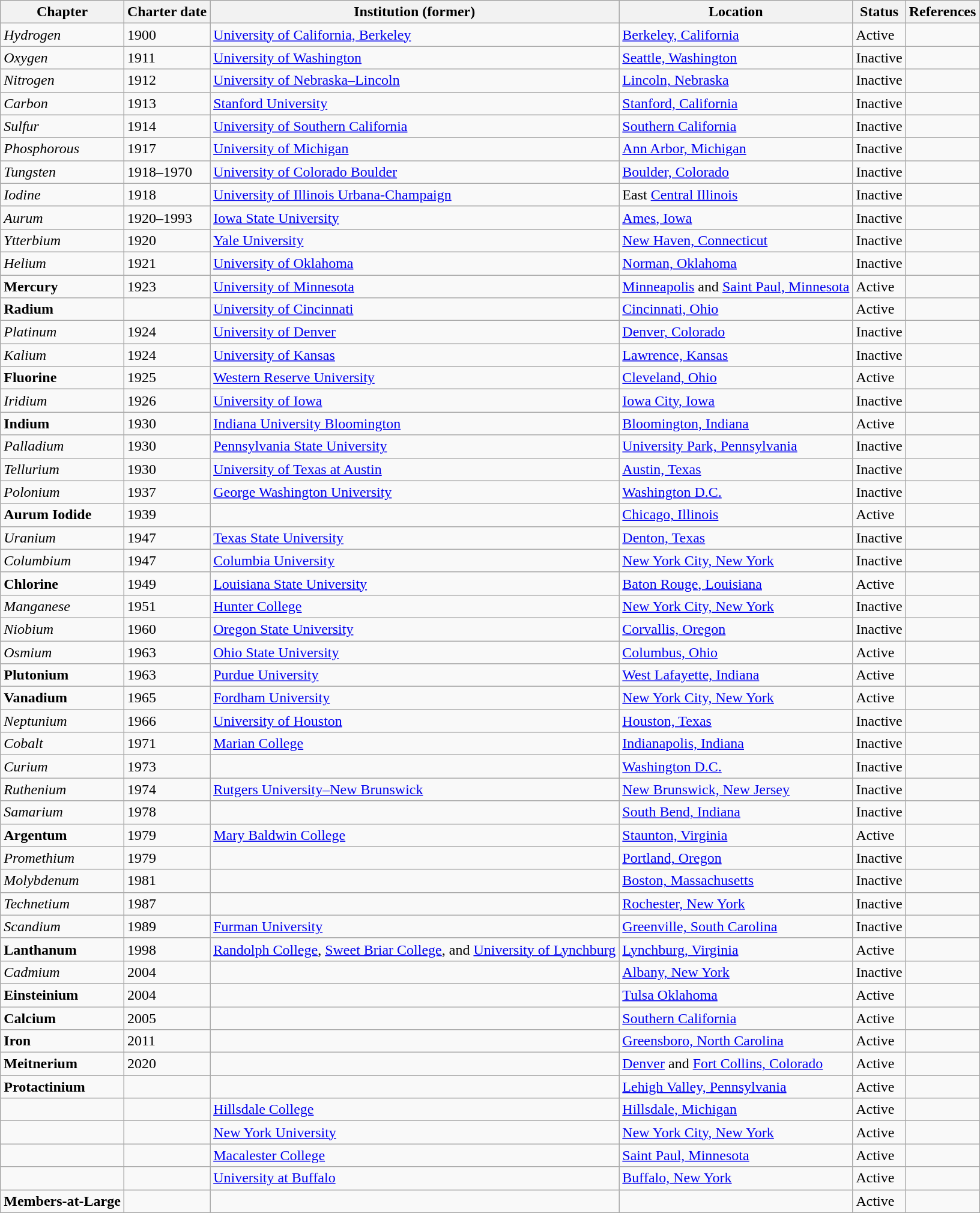<table class="wikitable">
<tr>
<th>Chapter</th>
<th>Charter date</th>
<th>Institution (former)</th>
<th>Location</th>
<th>Status</th>
<th>References</th>
</tr>
<tr>
<td><em>Hydrogen</em></td>
<td>1900</td>
<td><a href='#'>University of California, Berkeley</a></td>
<td><a href='#'>Berkeley, California</a></td>
<td>Active</td>
<td></td>
</tr>
<tr>
<td><em>Oxygen</em></td>
<td>1911</td>
<td><a href='#'>University of Washington</a></td>
<td><a href='#'>Seattle, Washington</a></td>
<td>Inactive</td>
<td></td>
</tr>
<tr>
<td><em>Nitrogen</em></td>
<td>1912</td>
<td><a href='#'>University of Nebraska–Lincoln</a></td>
<td><a href='#'>Lincoln, Nebraska</a></td>
<td>Inactive</td>
<td></td>
</tr>
<tr>
<td><em>Carbon</em></td>
<td>1913</td>
<td><a href='#'>Stanford University</a></td>
<td><a href='#'>Stanford, California</a></td>
<td>Inactive</td>
<td></td>
</tr>
<tr>
<td><em>Sulfur</em></td>
<td>1914</td>
<td><a href='#'>University of Southern California</a></td>
<td><a href='#'>Southern California</a></td>
<td>Inactive</td>
<td></td>
</tr>
<tr>
<td><em>Phosphorous</em></td>
<td>1917</td>
<td><a href='#'>University of Michigan</a></td>
<td><a href='#'>Ann Arbor, Michigan</a></td>
<td>Inactive</td>
<td></td>
</tr>
<tr>
<td><em>Tungsten</em></td>
<td>1918–1970</td>
<td><a href='#'>University of Colorado Boulder</a></td>
<td><a href='#'>Boulder, Colorado</a></td>
<td>Inactive</td>
<td></td>
</tr>
<tr>
<td><em>Iodine</em></td>
<td>1918</td>
<td><a href='#'>University of Illinois Urbana-Champaign</a></td>
<td>East <a href='#'>Central Illinois</a></td>
<td>Inactive</td>
<td></td>
</tr>
<tr>
<td><em>Aurum</em></td>
<td>1920–1993</td>
<td><a href='#'>Iowa State University</a></td>
<td><a href='#'>Ames, Iowa</a></td>
<td>Inactive</td>
<td></td>
</tr>
<tr>
<td><em>Ytterbium</em></td>
<td>1920</td>
<td><a href='#'>Yale University</a></td>
<td><a href='#'>New Haven, Connecticut</a></td>
<td>Inactive</td>
<td></td>
</tr>
<tr>
<td><em>Helium</em></td>
<td>1921</td>
<td><a href='#'>University of Oklahoma</a></td>
<td><a href='#'>Norman, Oklahoma</a></td>
<td>Inactive</td>
<td></td>
</tr>
<tr>
<td><strong>Mercury</strong></td>
<td>1923</td>
<td><a href='#'>University of Minnesota</a></td>
<td><a href='#'>Minneapolis</a> and <a href='#'>Saint Paul, Minnesota</a></td>
<td>Active</td>
<td></td>
</tr>
<tr>
<td><strong>Radium</strong></td>
<td></td>
<td><a href='#'>University of Cincinnati</a></td>
<td><a href='#'>Cincinnati, Ohio</a></td>
<td>Active</td>
<td></td>
</tr>
<tr>
<td><em>Platinum</em></td>
<td>1924</td>
<td><a href='#'>University of Denver</a></td>
<td><a href='#'>Denver, Colorado</a></td>
<td>Inactive</td>
<td></td>
</tr>
<tr>
<td><em>Kalium</em></td>
<td>1924</td>
<td><a href='#'>University of Kansas</a></td>
<td><a href='#'>Lawrence, Kansas</a></td>
<td>Inactive</td>
<td></td>
</tr>
<tr>
<td><strong>Fluorine</strong></td>
<td>1925</td>
<td><a href='#'>Western Reserve University</a></td>
<td><a href='#'>Cleveland, Ohio</a></td>
<td>Active</td>
<td></td>
</tr>
<tr>
<td><em>Iridium</em></td>
<td>1926</td>
<td><a href='#'>University of Iowa</a></td>
<td><a href='#'>Iowa City, Iowa</a></td>
<td>Inactive</td>
<td></td>
</tr>
<tr>
<td><strong>Indium</strong></td>
<td>1930</td>
<td><a href='#'>Indiana University Bloomington</a></td>
<td><a href='#'>Bloomington, Indiana</a></td>
<td>Active</td>
<td></td>
</tr>
<tr>
<td><em>Palladium</em></td>
<td>1930</td>
<td><a href='#'>Pennsylvania State University</a></td>
<td><a href='#'>University Park, Pennsylvania</a></td>
<td>Inactive</td>
<td></td>
</tr>
<tr>
<td><em>Tellurium</em></td>
<td>1930</td>
<td><a href='#'>University of Texas at Austin</a></td>
<td><a href='#'>Austin, Texas</a></td>
<td>Inactive</td>
<td></td>
</tr>
<tr>
<td><em>Polonium</em></td>
<td>1937</td>
<td><a href='#'>George Washington University</a></td>
<td><a href='#'>Washington D.C.</a></td>
<td>Inactive</td>
<td></td>
</tr>
<tr>
<td><strong>Aurum Iodide</strong></td>
<td>1939</td>
<td></td>
<td><a href='#'>Chicago, Illinois</a></td>
<td>Active</td>
<td></td>
</tr>
<tr>
<td><em>Uranium</em></td>
<td>1947</td>
<td><a href='#'>Texas State University</a></td>
<td><a href='#'>Denton, Texas</a></td>
<td>Inactive</td>
<td></td>
</tr>
<tr>
<td><em>Columbium</em></td>
<td>1947</td>
<td><a href='#'>Columbia University</a></td>
<td><a href='#'>New York City, New York</a></td>
<td>Inactive</td>
<td></td>
</tr>
<tr>
<td><strong>Chlorine</strong></td>
<td>1949</td>
<td><a href='#'>Louisiana State University</a></td>
<td><a href='#'>Baton Rouge, Louisiana</a></td>
<td>Active</td>
<td></td>
</tr>
<tr>
<td><em>Manganese</em></td>
<td>1951</td>
<td><a href='#'>Hunter College</a></td>
<td><a href='#'>New York City, New York</a></td>
<td>Inactive</td>
<td></td>
</tr>
<tr>
<td><em>Niobium</em></td>
<td>1960</td>
<td><a href='#'>Oregon State University</a></td>
<td><a href='#'>Corvallis, Oregon</a></td>
<td>Inactive</td>
<td></td>
</tr>
<tr>
<td><em>Osmium</em></td>
<td>1963</td>
<td><a href='#'>Ohio State University</a></td>
<td><a href='#'>Columbus, Ohio</a></td>
<td>Active</td>
<td></td>
</tr>
<tr>
<td><strong>Plutonium</strong></td>
<td>1963</td>
<td><a href='#'>Purdue University</a></td>
<td><a href='#'>West Lafayette, Indiana</a></td>
<td>Active</td>
<td></td>
</tr>
<tr>
<td><strong>Vanadium</strong></td>
<td>1965</td>
<td><a href='#'>Fordham University</a></td>
<td><a href='#'>New York City, New York</a></td>
<td>Active</td>
<td></td>
</tr>
<tr>
<td><em>Neptunium</em></td>
<td>1966</td>
<td><a href='#'>University of Houston</a></td>
<td><a href='#'>Houston, Texas</a></td>
<td>Inactive</td>
<td></td>
</tr>
<tr>
<td><em>Cobalt</em></td>
<td>1971</td>
<td><a href='#'>Marian College</a></td>
<td><a href='#'>Indianapolis, Indiana</a></td>
<td>Inactive</td>
<td></td>
</tr>
<tr>
<td><em>Curium</em></td>
<td>1973</td>
<td></td>
<td><a href='#'>Washington D.C.</a></td>
<td>Inactive</td>
<td></td>
</tr>
<tr>
<td><em>Ruthenium</em></td>
<td>1974</td>
<td><a href='#'>Rutgers University–New Brunswick</a></td>
<td><a href='#'>New Brunswick, New Jersey</a></td>
<td>Inactive</td>
<td></td>
</tr>
<tr>
<td><em>Samarium</em></td>
<td>1978</td>
<td></td>
<td><a href='#'>South Bend, Indiana</a></td>
<td>Inactive</td>
<td></td>
</tr>
<tr>
<td><strong>Argentum</strong></td>
<td>1979</td>
<td><a href='#'>Mary Baldwin College</a></td>
<td><a href='#'>Staunton, Virginia</a></td>
<td>Active</td>
<td></td>
</tr>
<tr>
<td><em>Promethium</em></td>
<td>1979</td>
<td></td>
<td><a href='#'>Portland, Oregon</a></td>
<td>Inactive</td>
<td></td>
</tr>
<tr>
<td><em>Molybdenum</em></td>
<td>1981</td>
<td></td>
<td><a href='#'>Boston, Massachusetts</a></td>
<td>Inactive</td>
<td></td>
</tr>
<tr>
<td><em>Technetium</em></td>
<td>1987</td>
<td></td>
<td><a href='#'>Rochester, New York</a></td>
<td>Inactive</td>
<td></td>
</tr>
<tr>
<td><em>Scandium</em></td>
<td>1989</td>
<td><a href='#'>Furman University</a></td>
<td><a href='#'>Greenville, South Carolina</a></td>
<td>Inactive</td>
<td></td>
</tr>
<tr>
<td><strong>Lanthanum</strong></td>
<td>1998</td>
<td><a href='#'>Randolph College</a>, <a href='#'>Sweet Briar College</a>, and <a href='#'>University of Lynchburg</a></td>
<td><a href='#'>Lynchburg, Virginia</a></td>
<td>Active</td>
<td></td>
</tr>
<tr>
<td><em>Cadmium</em></td>
<td>2004</td>
<td></td>
<td><a href='#'>Albany, New York</a></td>
<td>Inactive</td>
<td></td>
</tr>
<tr>
<td><strong>Einsteinium</strong></td>
<td>2004</td>
<td></td>
<td><a href='#'>Tulsa Oklahoma</a></td>
<td>Active</td>
<td></td>
</tr>
<tr>
<td><strong>Calcium</strong></td>
<td>2005</td>
<td></td>
<td><a href='#'>Southern California</a></td>
<td>Active</td>
<td></td>
</tr>
<tr>
<td><strong>Iron</strong></td>
<td>2011</td>
<td></td>
<td><a href='#'>Greensboro, North Carolina</a></td>
<td>Active</td>
<td></td>
</tr>
<tr>
<td><strong>Meitnerium</strong></td>
<td>2020</td>
<td></td>
<td><a href='#'>Denver</a> and <a href='#'>Fort Collins, Colorado</a></td>
<td>Active</td>
<td></td>
</tr>
<tr>
<td><strong>Protactinium</strong></td>
<td></td>
<td></td>
<td><a href='#'>Lehigh Valley, Pennsylvania</a></td>
<td>Active</td>
<td></td>
</tr>
<tr>
<td></td>
<td></td>
<td><a href='#'>Hillsdale College</a></td>
<td><a href='#'>Hillsdale, Michigan</a></td>
<td>Active</td>
<td></td>
</tr>
<tr>
<td></td>
<td></td>
<td><a href='#'>New York University</a></td>
<td><a href='#'>New York City, New York</a></td>
<td>Active</td>
<td></td>
</tr>
<tr>
<td></td>
<td></td>
<td><a href='#'>Macalester College</a></td>
<td><a href='#'>Saint Paul, Minnesota</a></td>
<td>Active</td>
<td></td>
</tr>
<tr>
<td></td>
<td></td>
<td><a href='#'>University at Buffalo</a></td>
<td><a href='#'>Buffalo, New York</a></td>
<td>Active</td>
<td></td>
</tr>
<tr>
<td><strong>Members-at-Large</strong></td>
<td></td>
<td></td>
<td></td>
<td>Active</td>
<td></td>
</tr>
</table>
